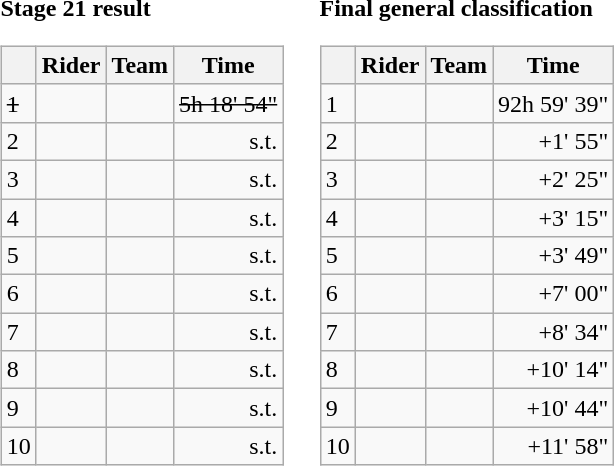<table>
<tr>
<td><strong>Stage 21 result</strong><br><table class="wikitable">
<tr>
<th></th>
<th>Rider</th>
<th>Team</th>
<th>Time</th>
</tr>
<tr>
<td><s>1</s></td>
<td><s> </s></td>
<td><s></s></td>
<td align="right"><s>5h 18' 54"</s></td>
</tr>
<tr>
<td>2</td>
<td></td>
<td></td>
<td align="right">s.t.</td>
</tr>
<tr>
<td>3</td>
<td></td>
<td></td>
<td align="right">s.t.</td>
</tr>
<tr>
<td>4</td>
<td></td>
<td></td>
<td align="right">s.t.</td>
</tr>
<tr>
<td>5</td>
<td></td>
<td></td>
<td align="right">s.t.</td>
</tr>
<tr>
<td>6</td>
<td></td>
<td></td>
<td align="right">s.t.</td>
</tr>
<tr>
<td>7</td>
<td></td>
<td></td>
<td align="right">s.t.</td>
</tr>
<tr>
<td>8</td>
<td></td>
<td></td>
<td align="right">s.t.</td>
</tr>
<tr>
<td>9</td>
<td></td>
<td></td>
<td align="right">s.t.</td>
</tr>
<tr>
<td>10</td>
<td></td>
<td></td>
<td align="right">s.t.</td>
</tr>
</table>
</td>
<td></td>
<td><strong>Final general classification</strong><br><table class="wikitable">
<tr>
<th></th>
<th>Rider</th>
<th>Team</th>
<th>Time</th>
</tr>
<tr>
<td>1</td>
<td> </td>
<td></td>
<td align="right">92h 59' 39"</td>
</tr>
<tr>
<td>2</td>
<td> </td>
<td></td>
<td align="right">+1' 55"</td>
</tr>
<tr>
<td>3</td>
<td></td>
<td></td>
<td align="right">+2' 25"</td>
</tr>
<tr>
<td>4</td>
<td></td>
<td></td>
<td align="right">+3' 15"</td>
</tr>
<tr>
<td>5</td>
<td></td>
<td></td>
<td align="right">+3' 49"</td>
</tr>
<tr>
<td>6</td>
<td></td>
<td></td>
<td align="right">+7' 00"</td>
</tr>
<tr>
<td>7</td>
<td></td>
<td></td>
<td align="right">+8' 34"</td>
</tr>
<tr>
<td>8</td>
<td></td>
<td></td>
<td align="right">+10' 14"</td>
</tr>
<tr>
<td>9</td>
<td></td>
<td></td>
<td align="right">+10' 44"</td>
</tr>
<tr>
<td>10</td>
<td></td>
<td></td>
<td align="right">+11' 58"</td>
</tr>
</table>
</td>
</tr>
</table>
